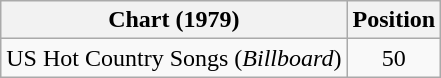<table class="wikitable">
<tr>
<th>Chart (1979)</th>
<th>Position</th>
</tr>
<tr>
<td>US Hot Country Songs (<em>Billboard</em>)</td>
<td align="center">50</td>
</tr>
</table>
